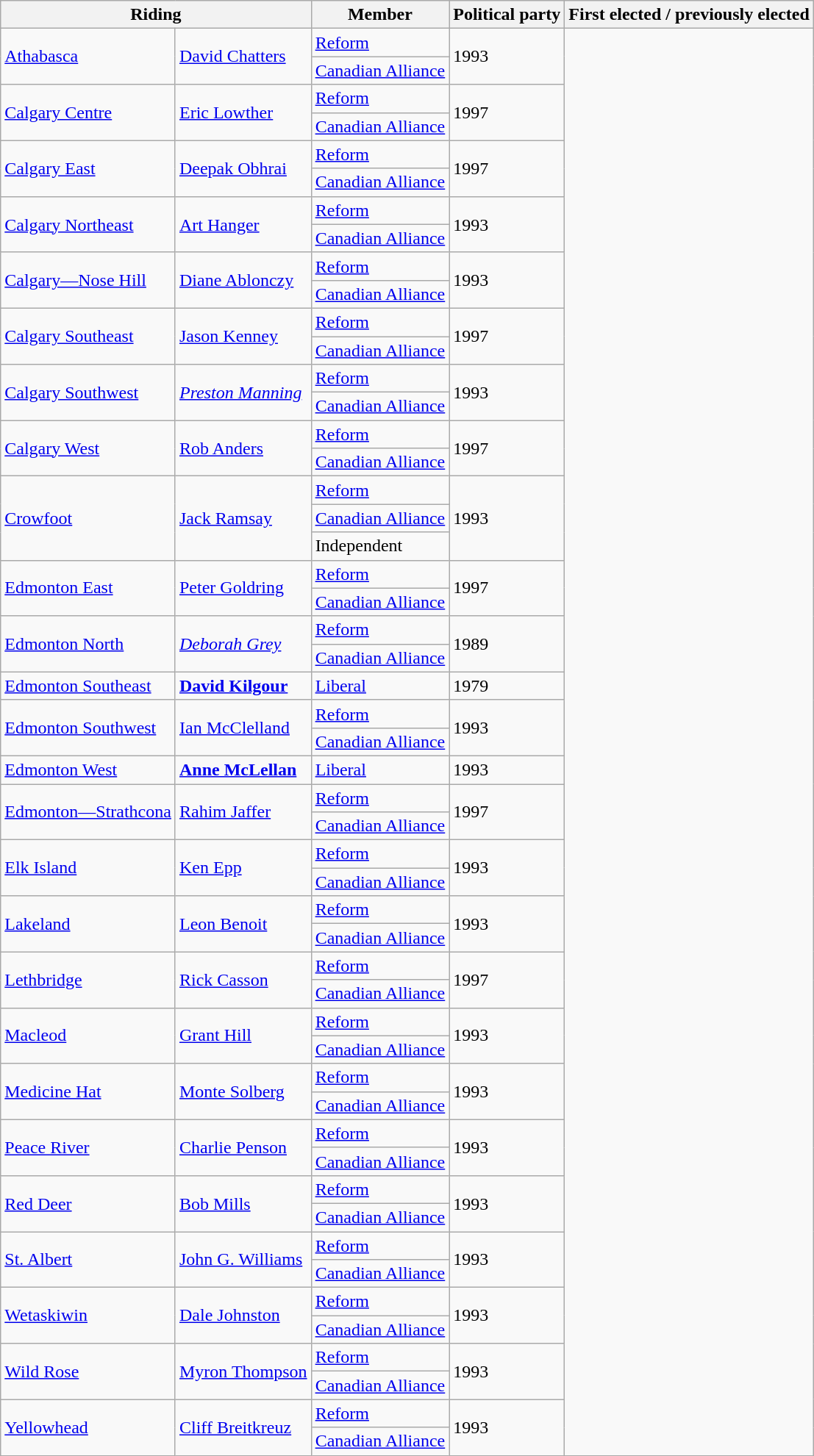<table class="wikitable">
<tr>
<th colspan="2">Riding</th>
<th>Member</th>
<th>Political party</th>
<th>First elected / previously elected</th>
</tr>
<tr>
<td rowspan="2"><a href='#'>Athabasca</a></td>
<td rowspan="2"><a href='#'>David Chatters</a></td>
<td><a href='#'>Reform</a></td>
<td rowspan="2">1993</td>
</tr>
<tr>
<td><a href='#'>Canadian Alliance</a></td>
</tr>
<tr>
<td rowspan="2"><a href='#'>Calgary Centre</a></td>
<td rowspan="2"><a href='#'>Eric Lowther</a></td>
<td><a href='#'>Reform</a></td>
<td rowspan="2">1997</td>
</tr>
<tr>
<td><a href='#'>Canadian Alliance</a></td>
</tr>
<tr>
<td rowspan="2"><a href='#'>Calgary East</a></td>
<td rowspan="2"><a href='#'>Deepak Obhrai</a></td>
<td><a href='#'>Reform</a></td>
<td rowspan="2">1997</td>
</tr>
<tr>
<td><a href='#'>Canadian Alliance</a></td>
</tr>
<tr>
<td rowspan="2"><a href='#'>Calgary Northeast</a></td>
<td rowspan="2"><a href='#'>Art Hanger</a></td>
<td><a href='#'>Reform</a></td>
<td rowspan="2">1993</td>
</tr>
<tr>
<td><a href='#'>Canadian Alliance</a></td>
</tr>
<tr>
<td rowspan="2"><a href='#'>Calgary—Nose Hill</a></td>
<td rowspan="2"><a href='#'>Diane Ablonczy</a></td>
<td><a href='#'>Reform</a></td>
<td rowspan="2">1993</td>
</tr>
<tr>
<td><a href='#'>Canadian Alliance</a></td>
</tr>
<tr>
<td rowspan="2"><a href='#'>Calgary Southeast</a></td>
<td rowspan="2"><a href='#'>Jason Kenney</a></td>
<td><a href='#'>Reform</a></td>
<td rowspan="2">1997</td>
</tr>
<tr>
<td><a href='#'>Canadian Alliance</a></td>
</tr>
<tr>
<td rowspan="2"><a href='#'>Calgary Southwest</a></td>
<td rowspan="2"><em><a href='#'>Preston Manning</a></em></td>
<td><a href='#'>Reform</a></td>
<td rowspan="2">1993</td>
</tr>
<tr>
<td><a href='#'>Canadian Alliance</a></td>
</tr>
<tr>
<td rowspan="2"><a href='#'>Calgary West</a></td>
<td rowspan="2"><a href='#'>Rob Anders</a></td>
<td><a href='#'>Reform</a></td>
<td rowspan="2">1997</td>
</tr>
<tr>
<td><a href='#'>Canadian Alliance</a></td>
</tr>
<tr>
<td rowspan="3"><a href='#'>Crowfoot</a></td>
<td rowspan="3"><a href='#'>Jack Ramsay</a></td>
<td><a href='#'>Reform</a></td>
<td rowspan="3">1993</td>
</tr>
<tr>
<td><a href='#'>Canadian Alliance</a></td>
</tr>
<tr>
<td>Independent</td>
</tr>
<tr>
<td rowspan="2"><a href='#'>Edmonton East</a></td>
<td rowspan="2"><a href='#'>Peter Goldring</a></td>
<td><a href='#'>Reform</a></td>
<td rowspan="2">1997</td>
</tr>
<tr>
<td><a href='#'>Canadian Alliance</a></td>
</tr>
<tr>
<td rowspan="2"><a href='#'>Edmonton North</a></td>
<td rowspan="2"><em><a href='#'>Deborah Grey</a></em></td>
<td><a href='#'>Reform</a></td>
<td rowspan="2">1989</td>
</tr>
<tr>
<td><a href='#'>Canadian Alliance</a></td>
</tr>
<tr>
<td><a href='#'>Edmonton Southeast</a></td>
<td><strong><a href='#'>David Kilgour</a></strong></td>
<td><a href='#'>Liberal</a></td>
<td>1979</td>
</tr>
<tr>
<td rowspan="2"><a href='#'>Edmonton Southwest</a></td>
<td rowspan="2"><a href='#'>Ian McClelland</a></td>
<td><a href='#'>Reform</a></td>
<td rowspan="2">1993</td>
</tr>
<tr>
<td><a href='#'>Canadian Alliance</a></td>
</tr>
<tr>
<td><a href='#'>Edmonton West</a></td>
<td><strong><a href='#'>Anne McLellan</a></strong></td>
<td><a href='#'>Liberal</a></td>
<td>1993</td>
</tr>
<tr>
<td rowspan="2"><a href='#'>Edmonton—Strathcona</a></td>
<td rowspan="2"><a href='#'>Rahim Jaffer</a></td>
<td><a href='#'>Reform</a></td>
<td rowspan="2">1997</td>
</tr>
<tr>
<td><a href='#'>Canadian Alliance</a></td>
</tr>
<tr>
<td rowspan="2"><a href='#'>Elk Island</a></td>
<td rowspan="2"><a href='#'>Ken Epp</a></td>
<td><a href='#'>Reform</a></td>
<td rowspan="2">1993</td>
</tr>
<tr>
<td><a href='#'>Canadian Alliance</a></td>
</tr>
<tr>
<td rowspan="2"><a href='#'>Lakeland</a></td>
<td rowspan="2"><a href='#'>Leon Benoit</a></td>
<td><a href='#'>Reform</a></td>
<td rowspan="2">1993</td>
</tr>
<tr>
<td><a href='#'>Canadian Alliance</a></td>
</tr>
<tr>
<td rowspan="2"><a href='#'>Lethbridge</a></td>
<td rowspan="2"><a href='#'>Rick Casson</a></td>
<td><a href='#'>Reform</a></td>
<td rowspan="2">1997</td>
</tr>
<tr>
<td><a href='#'>Canadian Alliance</a></td>
</tr>
<tr>
<td rowspan="2"><a href='#'>Macleod</a></td>
<td rowspan="2"><a href='#'>Grant Hill</a></td>
<td><a href='#'>Reform</a></td>
<td rowspan="2">1993</td>
</tr>
<tr>
<td><a href='#'>Canadian Alliance</a></td>
</tr>
<tr>
<td rowspan="2"><a href='#'>Medicine Hat</a></td>
<td rowspan="2"><a href='#'>Monte Solberg</a></td>
<td><a href='#'>Reform</a></td>
<td rowspan="2">1993</td>
</tr>
<tr>
<td><a href='#'>Canadian Alliance</a></td>
</tr>
<tr>
<td rowspan="2"><a href='#'>Peace River</a></td>
<td rowspan="2"><a href='#'>Charlie Penson</a></td>
<td><a href='#'>Reform</a></td>
<td rowspan="2">1993</td>
</tr>
<tr>
<td><a href='#'>Canadian Alliance</a></td>
</tr>
<tr>
<td rowspan="2"><a href='#'>Red Deer</a></td>
<td rowspan="2"><a href='#'>Bob Mills</a></td>
<td><a href='#'>Reform</a></td>
<td rowspan="2">1993</td>
</tr>
<tr>
<td><a href='#'>Canadian Alliance</a></td>
</tr>
<tr>
<td rowspan="2"><a href='#'>St. Albert</a></td>
<td rowspan="2"><a href='#'>John G. Williams</a></td>
<td><a href='#'>Reform</a></td>
<td rowspan="2">1993</td>
</tr>
<tr>
<td><a href='#'>Canadian Alliance</a></td>
</tr>
<tr>
<td rowspan="2"><a href='#'>Wetaskiwin</a></td>
<td rowspan="2"><a href='#'>Dale Johnston</a></td>
<td><a href='#'>Reform</a></td>
<td rowspan="2">1993</td>
</tr>
<tr>
<td><a href='#'>Canadian Alliance</a></td>
</tr>
<tr>
<td rowspan="2"><a href='#'>Wild Rose</a></td>
<td rowspan="2"><a href='#'>Myron Thompson</a></td>
<td><a href='#'>Reform</a></td>
<td rowspan="2">1993</td>
</tr>
<tr>
<td><a href='#'>Canadian Alliance</a></td>
</tr>
<tr>
<td rowspan="2"><a href='#'>Yellowhead</a></td>
<td rowspan="2"><a href='#'>Cliff Breitkreuz</a></td>
<td><a href='#'>Reform</a></td>
<td rowspan="2">1993</td>
</tr>
<tr>
<td><a href='#'>Canadian Alliance</a></td>
</tr>
</table>
